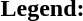<table class="toccolours" style="font-size:100%; white-space:nowrap;">
<tr>
<td><strong>Legend:</strong></td>
<td>      </td>
</tr>
<tr>
<td></td>
</tr>
<tr>
<td></td>
</tr>
</table>
